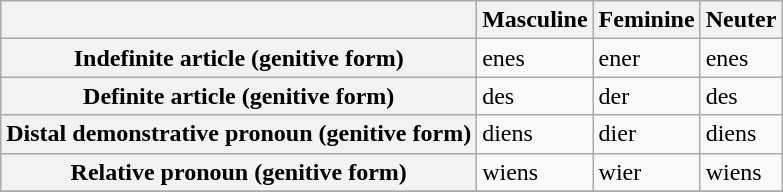<table class="wikitable">
<tr>
<th></th>
<th>Masculine</th>
<th>Feminine</th>
<th>Neuter</th>
</tr>
<tr>
<th>Indefinite article (genitive form)</th>
<td>enes</td>
<td>ener</td>
<td>enes</td>
</tr>
<tr>
<th>Definite article (genitive form)</th>
<td>des</td>
<td>der</td>
<td>des</td>
</tr>
<tr>
<th>Distal demonstrative pronoun (genitive form)</th>
<td>diens</td>
<td>dier</td>
<td>diens</td>
</tr>
<tr>
<th>Relative pronoun (genitive form)</th>
<td>wiens</td>
<td>wier</td>
<td>wiens</td>
</tr>
<tr>
</tr>
</table>
